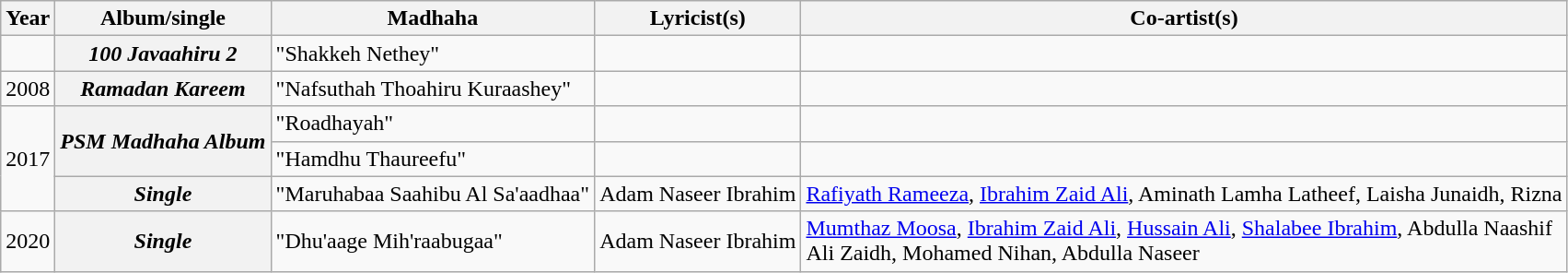<table class="wikitable plainrowheaders">
<tr>
<th scope="col">Year</th>
<th scope="col">Album/single</th>
<th scope="col">Madhaha</th>
<th scope="col">Lyricist(s)</th>
<th scope="col">Co-artist(s)</th>
</tr>
<tr>
<td></td>
<th scope="row"><em>100 Javaahiru 2</em></th>
<td>"Shakkeh Nethey"</td>
<td></td>
<td></td>
</tr>
<tr>
<td>2008</td>
<th scope="row"><em>Ramadan Kareem</em></th>
<td>"Nafsuthah Thoahiru Kuraashey"</td>
<td></td>
<td></td>
</tr>
<tr>
<td rowspan="3">2017</td>
<th scope="row" rowspan="2"><em>PSM Madhaha Album</em></th>
<td>"Roadhayah"</td>
<td></td>
<td></td>
</tr>
<tr>
<td>"Hamdhu Thaureefu"</td>
<td></td>
<td></td>
</tr>
<tr>
<th scope="row"><em>Single</em></th>
<td>"Maruhabaa Saahibu Al Sa'aadhaa"</td>
<td>Adam Naseer Ibrahim</td>
<td><a href='#'>Rafiyath Rameeza</a>, <a href='#'>Ibrahim Zaid Ali</a>, Aminath Lamha Latheef, Laisha Junaidh, Rizna</td>
</tr>
<tr>
<td>2020</td>
<th scope="row"><em>Single</em></th>
<td>"Dhu'aage Mih'raabugaa"</td>
<td>Adam Naseer Ibrahim</td>
<td><a href='#'>Mumthaz Moosa</a>, <a href='#'>Ibrahim Zaid Ali</a>, <a href='#'>Hussain Ali</a>, <a href='#'>Shalabee Ibrahim</a>, Abdulla Naashif<br>Ali Zaidh, Mohamed Nihan, Abdulla Naseer</td>
</tr>
</table>
